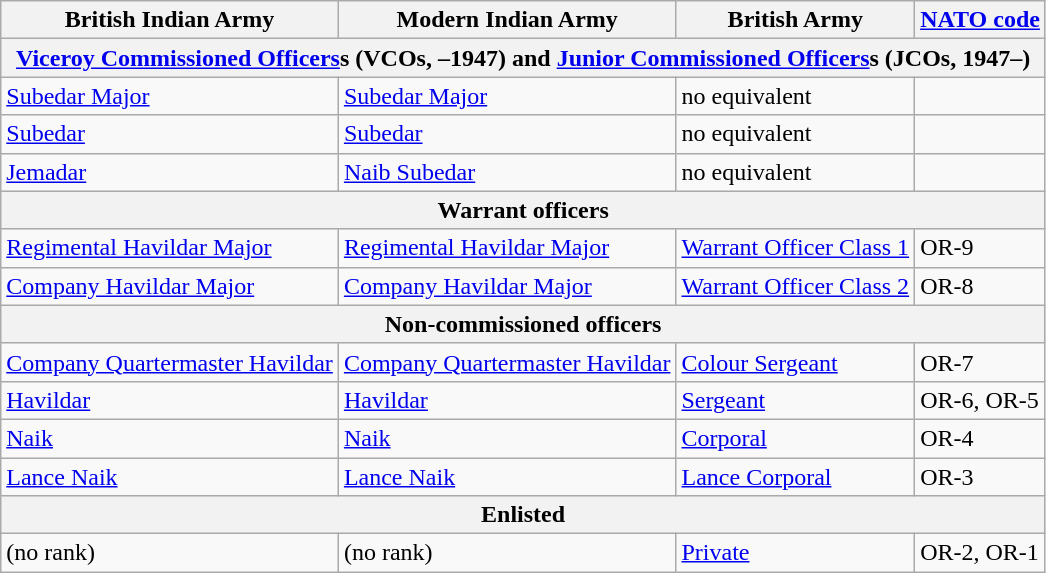<table class=wikitable>
<tr>
<th>British Indian Army</th>
<th>Modern Indian Army</th>
<th>British Army</th>
<th><a href='#'>NATO code</a></th>
</tr>
<tr>
<th colspan=4><a href='#'>Viceroy Commissioned Officers</a>s (VCOs, –1947) and <a href='#'>Junior Commissioned Officers</a>s (JCOs, 1947–)</th>
</tr>
<tr>
<td><a href='#'>Subedar Major</a></td>
<td><a href='#'>Subedar Major</a></td>
<td>no equivalent</td>
<td></td>
</tr>
<tr>
<td><a href='#'>Subedar</a></td>
<td><a href='#'>Subedar</a></td>
<td>no equivalent</td>
<td></td>
</tr>
<tr>
<td><a href='#'>Jemadar</a></td>
<td><a href='#'>Naib Subedar</a></td>
<td>no equivalent</td>
<td></td>
</tr>
<tr>
<th colspan=4>Warrant officers</th>
</tr>
<tr>
<td><a href='#'>Regimental Havildar Major</a></td>
<td><a href='#'>Regimental Havildar Major</a></td>
<td><a href='#'>Warrant Officer Class 1</a></td>
<td>OR-9</td>
</tr>
<tr>
<td><a href='#'>Company Havildar Major</a></td>
<td><a href='#'>Company Havildar Major</a></td>
<td><a href='#'>Warrant Officer Class 2</a></td>
<td>OR-8</td>
</tr>
<tr>
<th colspan=4>Non-commissioned officers</th>
</tr>
<tr>
<td><a href='#'>Company Quartermaster Havildar</a></td>
<td><a href='#'>Company Quartermaster Havildar</a></td>
<td><a href='#'>Colour Sergeant</a></td>
<td>OR-7</td>
</tr>
<tr>
<td><a href='#'>Havildar</a></td>
<td><a href='#'>Havildar</a></td>
<td><a href='#'>Sergeant</a></td>
<td>OR-6, OR-5</td>
</tr>
<tr>
<td><a href='#'>Naik</a></td>
<td><a href='#'>Naik</a></td>
<td><a href='#'>Corporal</a></td>
<td>OR-4</td>
</tr>
<tr>
<td><a href='#'>Lance Naik</a></td>
<td><a href='#'>Lance Naik</a></td>
<td><a href='#'>Lance Corporal</a></td>
<td>OR-3</td>
</tr>
<tr>
<th colspan=4>Enlisted</th>
</tr>
<tr>
<td>(no rank)</td>
<td>(no rank)</td>
<td><a href='#'>Private</a></td>
<td>OR-2, OR-1</td>
</tr>
</table>
